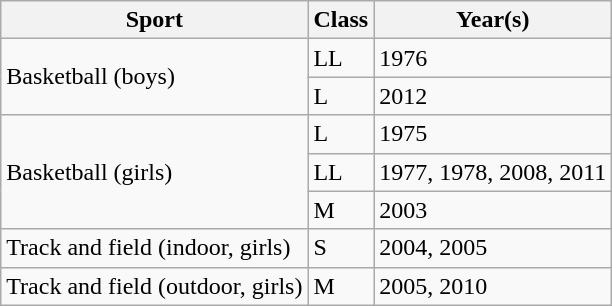<table class="wikitable">
<tr>
<th>Sport</th>
<th>Class</th>
<th>Year(s)</th>
</tr>
<tr>
<td rowspan=2>Basketball (boys)</td>
<td>LL</td>
<td>1976</td>
</tr>
<tr>
<td>L</td>
<td>2012</td>
</tr>
<tr>
<td rowspan=3>Basketball (girls)</td>
<td>L</td>
<td>1975</td>
</tr>
<tr>
<td>LL</td>
<td>1977, 1978, 2008, 2011</td>
</tr>
<tr>
<td>M</td>
<td>2003</td>
</tr>
<tr>
<td>Track and field (indoor, girls)</td>
<td>S</td>
<td>2004, 2005</td>
</tr>
<tr>
<td>Track and field (outdoor, girls)</td>
<td>M</td>
<td>2005, 2010</td>
</tr>
</table>
